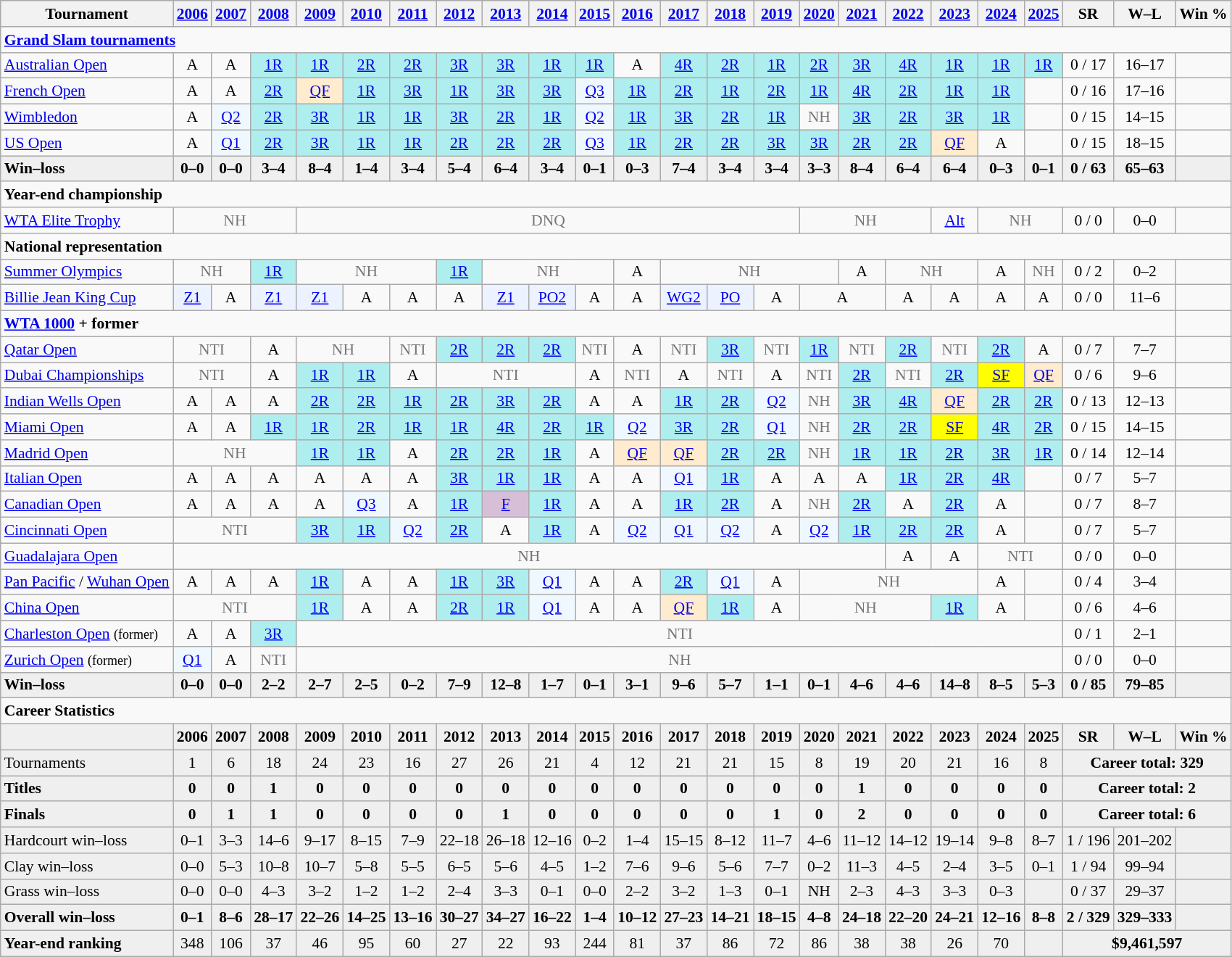<table class=wikitable nowrap style=text-align:center;font-size:90%>
<tr>
<th>Tournament</th>
<th><a href='#'>2006</a></th>
<th><a href='#'>2007</a></th>
<th><a href='#'>2008</a></th>
<th><a href='#'>2009</a></th>
<th><a href='#'>2010</a></th>
<th><a href='#'>2011</a></th>
<th><a href='#'>2012</a></th>
<th><a href='#'>2013</a></th>
<th><a href='#'>2014</a></th>
<th><a href='#'>2015</a></th>
<th><a href='#'>2016</a></th>
<th><a href='#'>2017</a></th>
<th><a href='#'>2018</a></th>
<th><a href='#'>2019</a></th>
<th><a href='#'>2020</a></th>
<th><a href='#'>2021</a></th>
<th><a href='#'>2022</a></th>
<th><a href='#'>2023</a></th>
<th><a href='#'>2024</a></th>
<th><a href='#'>2025</a></th>
<th>SR</th>
<th>W–L</th>
<th>Win %</th>
</tr>
<tr>
<td colspan=24 style=text-align:left><strong><a href='#'>Grand Slam tournaments</a></strong></td>
</tr>
<tr>
<td style=text-align:left><a href='#'>Australian Open</a></td>
<td>A</td>
<td>A</td>
<td style=background:#afeeee><a href='#'>1R</a></td>
<td style=background:#afeeee><a href='#'>1R</a></td>
<td style=background:#afeeee><a href='#'>2R</a></td>
<td style=background:#afeeee><a href='#'>2R</a></td>
<td style=background:#afeeee><a href='#'>3R</a></td>
<td style=background:#afeeee><a href='#'>3R</a></td>
<td style=background:#afeeee><a href='#'>1R</a></td>
<td style=background:#afeeee><a href='#'>1R</a></td>
<td>A</td>
<td style=background:#afeeee><a href='#'>4R</a></td>
<td style=background:#afeeee><a href='#'>2R</a></td>
<td style=background:#afeeee><a href='#'>1R</a></td>
<td style=background:#afeeee><a href='#'>2R</a></td>
<td style=background:#afeeee><a href='#'>3R</a></td>
<td style=background:#afeeee><a href='#'>4R</a></td>
<td style=background:#afeeee><a href='#'>1R</a></td>
<td style=background:#afeeee><a href='#'>1R</a></td>
<td style=background:#afeeee><a href='#'>1R</a></td>
<td>0 / 17</td>
<td>16–17</td>
<td></td>
</tr>
<tr>
<td style=text-align:left><a href='#'>French Open</a></td>
<td>A</td>
<td>A</td>
<td style=background:#afeeee><a href='#'>2R</a></td>
<td style=background:#ffebcd><a href='#'>QF</a></td>
<td style=background:#afeeee><a href='#'>1R</a></td>
<td style=background:#afeeee><a href='#'>3R</a></td>
<td style=background:#afeeee><a href='#'>1R</a></td>
<td style=background:#afeeee><a href='#'>3R</a></td>
<td style=background:#afeeee><a href='#'>3R</a></td>
<td style=background:#f0f8ff><a href='#'>Q3</a></td>
<td style=background:#afeeee><a href='#'>1R</a></td>
<td style=background:#afeeee><a href='#'>2R</a></td>
<td style=background:#afeeee><a href='#'>1R</a></td>
<td style=background:#afeeee><a href='#'>2R</a></td>
<td style=background:#afeeee><a href='#'>1R</a></td>
<td style=background:#afeeee><a href='#'>4R</a></td>
<td style=background:#afeeee><a href='#'>2R</a></td>
<td style=background:#afeeee><a href='#'>1R</a></td>
<td style=background:#afeeee><a href='#'>1R</a></td>
<td></td>
<td>0 / 16</td>
<td>17–16</td>
<td></td>
</tr>
<tr>
<td style=text-align:left><a href='#'>Wimbledon</a></td>
<td>A</td>
<td style=background:#f0f8ff><a href='#'>Q2</a></td>
<td style=background:#afeeee><a href='#'>2R</a></td>
<td style=background:#afeeee><a href='#'>3R</a></td>
<td style=background:#afeeee><a href='#'>1R</a></td>
<td style=background:#afeeee><a href='#'>1R</a></td>
<td style=background:#afeeee><a href='#'>3R</a></td>
<td style=background:#afeeee><a href='#'>2R</a></td>
<td style=background:#afeeee><a href='#'>1R</a></td>
<td style=background:#f0f8ff><a href='#'>Q2</a></td>
<td style=background:#afeeee><a href='#'>1R</a></td>
<td style=background:#afeeee><a href='#'>3R</a></td>
<td style=background:#afeeee><a href='#'>2R</a></td>
<td style=background:#afeeee><a href='#'>1R</a></td>
<td style=color:#767676>NH</td>
<td style=background:#afeeee><a href='#'>3R</a></td>
<td style=background:#afeeee><a href='#'>2R</a></td>
<td style=background:#afeeee><a href='#'>3R</a></td>
<td style=background:#afeeee><a href='#'>1R</a></td>
<td></td>
<td>0 / 15</td>
<td>14–15</td>
<td></td>
</tr>
<tr>
<td style=text-align:left><a href='#'>US Open</a></td>
<td>A</td>
<td style=background:#f0f8ff><a href='#'>Q1</a></td>
<td style=background:#afeeee><a href='#'>2R</a></td>
<td style=background:#afeeee><a href='#'>3R</a></td>
<td style=background:#afeeee><a href='#'>1R</a></td>
<td style=background:#afeeee><a href='#'>1R</a></td>
<td style=background:#afeeee><a href='#'>2R</a></td>
<td style=background:#afeeee><a href='#'>2R</a></td>
<td style=background:#afeeee><a href='#'>2R</a></td>
<td style=background:#f0f8ff><a href='#'>Q3</a></td>
<td style=background:#afeeee><a href='#'>1R</a></td>
<td style=background:#afeeee><a href='#'>2R</a></td>
<td style=background:#afeeee><a href='#'>2R</a></td>
<td style=background:#afeeee><a href='#'>3R</a></td>
<td style=background:#afeeee><a href='#'>3R</a></td>
<td style=background:#afeeee><a href='#'>2R</a></td>
<td style=background:#afeeee><a href='#'>2R</a></td>
<td style=background:#ffebcd><a href='#'>QF</a></td>
<td>A</td>
<td></td>
<td>0 / 15</td>
<td>18–15</td>
<td></td>
</tr>
<tr style=background:#efefef;font-weight:bold>
<td style=text-align:left>Win–loss</td>
<td>0–0</td>
<td>0–0</td>
<td>3–4</td>
<td>8–4</td>
<td>1–4</td>
<td>3–4</td>
<td>5–4</td>
<td>6–4</td>
<td>3–4</td>
<td>0–1</td>
<td>0–3</td>
<td>7–4</td>
<td>3–4</td>
<td>3–4</td>
<td>3–3</td>
<td>8–4</td>
<td>6–4</td>
<td>6–4</td>
<td>0–3</td>
<td>0–1</td>
<td>0 / 63</td>
<td>65–63</td>
<td></td>
</tr>
<tr>
<td colspan=24 style=text-align:left><strong>Year-end championship</strong></td>
</tr>
<tr>
<td style=text-align:left><a href='#'>WTA Elite Trophy</a></td>
<td colspan=3 style=color:#767676>NH</td>
<td colspan=11 style=color:#767676>DNQ</td>
<td colspan=3 style=color:#767676>NH</td>
<td><a href='#'>Alt</a></td>
<td colspan=2 style=color:#767676>NH</td>
<td>0 / 0</td>
<td>0–0</td>
<td></td>
</tr>
<tr>
<td colspan=24 style=text-align:left><strong>National representation</strong></td>
</tr>
<tr>
<td style=text-align:left><a href='#'>Summer Olympics</a></td>
<td colspan=2 style=color:#767676>NH</td>
<td style=background:#afeeee><a href='#'>1R</a></td>
<td colspan=3 style=color:#767676>NH</td>
<td style=background:#afeeee><a href='#'>1R</a></td>
<td colspan=3 style=color:#767676>NH</td>
<td>A</td>
<td colspan=4 style=color:#767676>NH</td>
<td>A</td>
<td colspan=2 style=color:#767676>NH</td>
<td>A</td>
<td style=color:#767676>NH</td>
<td>0 / 2</td>
<td>0–2</td>
<td></td>
</tr>
<tr>
<td style=text-align:left><a href='#'>Billie Jean King Cup</a></td>
<td style=background:#ecf2ff><a href='#'>Z1</a></td>
<td>A</td>
<td style=background:#ecf2ff><a href='#'>Z1</a></td>
<td style=background:#ecf2ff><a href='#'>Z1</a></td>
<td>A</td>
<td>A</td>
<td>A</td>
<td style=background:#ecf2ff><a href='#'>Z1</a></td>
<td style=background:#ecf2ff><a href='#'>PO2</a></td>
<td>A</td>
<td>A</td>
<td style=background:#ecf2ff><a href='#'>WG2</a></td>
<td style=background:#ecf2ff><a href='#'>PO</a></td>
<td>A</td>
<td colspan=2>A</td>
<td>A</td>
<td>A</td>
<td>A</td>
<td>A</td>
<td>0 / 0</td>
<td>11–6</td>
<td></td>
</tr>
<tr>
<td colspan=23 style=text-align:left><strong><a href='#'>WTA 1000</a> + former</strong></td>
</tr>
<tr>
<td style=text-align:left><a href='#'>Qatar Open</a></td>
<td colspan=2 style=color:#767676>NTI</td>
<td>A</td>
<td colspan=2 style=color:#767676>NH</td>
<td style=color:#767676>NTI</td>
<td style=background:#afeeee><a href='#'>2R</a></td>
<td style=background:#afeeee><a href='#'>2R</a></td>
<td style=background:#afeeee><a href='#'>2R</a></td>
<td style=color:#767676>NTI</td>
<td>A</td>
<td style=color:#767676>NTI</td>
<td style=background:#afeeee><a href='#'>3R</a></td>
<td style=color:#767676>NTI</td>
<td style=background:#afeeee><a href='#'>1R</a></td>
<td style=color:#767676>NTI</td>
<td style=background:#afeeee><a href='#'>2R</a></td>
<td style=color:#767676>NTI</td>
<td style=background:#afeeee><a href='#'>2R</a></td>
<td>A</td>
<td>0 / 7</td>
<td>7–7</td>
<td></td>
</tr>
<tr>
<td style=text-align:left><a href='#'>Dubai Championships</a></td>
<td colspan=2 style=color:#767676>NTI</td>
<td>A</td>
<td style=background:#afeeee><a href='#'>1R</a></td>
<td style=background:#afeeee><a href='#'>1R</a></td>
<td>A</td>
<td colspan=3 style=color:#767676>NTI</td>
<td>A</td>
<td style=color:#767676>NTI</td>
<td>A</td>
<td style=color:#767676>NTI</td>
<td>A</td>
<td style=color:#767676>NTI</td>
<td style=background:#afeeee><a href='#'>2R</a></td>
<td style=color:#767676>NTI</td>
<td style=background:#afeeee><a href='#'>2R</a></td>
<td style=background:yellow><a href='#'>SF</a></td>
<td style=background:#ffebcd><a href='#'>QF</a></td>
<td>0 / 6</td>
<td>9–6</td>
<td></td>
</tr>
<tr>
<td style=text-align:left><a href='#'>Indian Wells Open</a></td>
<td>A</td>
<td>A</td>
<td>A</td>
<td style=background:#afeeee><a href='#'>2R</a></td>
<td style=background:#afeeee><a href='#'>2R</a></td>
<td style=background:#afeeee><a href='#'>1R</a></td>
<td style=background:#afeeee><a href='#'>2R</a></td>
<td style=background:#afeeee><a href='#'>3R</a></td>
<td style=background:#afeeee><a href='#'>2R</a></td>
<td>A</td>
<td>A</td>
<td style=background:#afeeee><a href='#'>1R</a></td>
<td style=background:#afeeee><a href='#'>2R</a></td>
<td style=background:#f0f8ff><a href='#'>Q2</a></td>
<td style=color:#767676>NH</td>
<td style=background:#afeeee><a href='#'>3R</a></td>
<td style=background:#afeeee><a href='#'>4R</a></td>
<td style=background:#ffebcd><a href='#'>QF</a></td>
<td style=background:#afeeee><a href='#'>2R</a></td>
<td style=background:#afeeee><a href='#'>2R</a></td>
<td>0 / 13</td>
<td>12–13</td>
<td></td>
</tr>
<tr>
<td style=text-align:left><a href='#'>Miami Open</a></td>
<td>A</td>
<td>A</td>
<td style=background:#afeeee><a href='#'>1R</a></td>
<td style=background:#afeeee><a href='#'>1R</a></td>
<td style=background:#afeeee><a href='#'>2R</a></td>
<td style=background:#afeeee><a href='#'>1R</a></td>
<td style=background:#afeeee><a href='#'>1R</a></td>
<td style=background:#afeeee><a href='#'>4R</a></td>
<td style=background:#afeeee><a href='#'>2R</a></td>
<td style=background:#afeeee><a href='#'>1R</a></td>
<td style=background:#f0f8ff><a href='#'>Q2</a></td>
<td style=background:#afeeee><a href='#'>3R</a></td>
<td style=background:#afeeee><a href='#'>2R</a></td>
<td style=background:#f0f8ff><a href='#'>Q1</a></td>
<td style=color:#767676>NH</td>
<td style=background:#afeeee><a href='#'>2R</a></td>
<td style=background:#afeeee><a href='#'>2R</a></td>
<td style=background:yellow><a href='#'>SF</a></td>
<td style=background:#afeeee><a href='#'>4R</a></td>
<td style=background:#afeeee><a href='#'>2R</a></td>
<td>0 / 15</td>
<td>14–15</td>
<td></td>
</tr>
<tr>
<td style=text-align:left><a href='#'>Madrid Open</a></td>
<td colspan=3 style=color:#767676>NH</td>
<td style=background:#afeeee><a href='#'>1R</a></td>
<td style=background:#afeeee><a href='#'>1R</a></td>
<td>A</td>
<td style=background:#afeeee><a href='#'>2R</a></td>
<td style=background:#afeeee><a href='#'>2R</a></td>
<td style=background:#afeeee><a href='#'>1R</a></td>
<td>A</td>
<td style=background:#ffebcd><a href='#'>QF</a></td>
<td style=background:#ffebcd><a href='#'>QF</a></td>
<td style=background:#afeeee><a href='#'>2R</a></td>
<td style=background:#afeeee><a href='#'>2R</a></td>
<td style=color:#767676>NH</td>
<td style=background:#afeeee><a href='#'>1R</a></td>
<td style=background:#afeeee><a href='#'>1R</a></td>
<td style=background:#afeeee><a href='#'>2R</a></td>
<td style=background:#afeeee><a href='#'>3R</a></td>
<td style=background:#afeeee><a href='#'>1R</a></td>
<td>0 / 14</td>
<td>12–14</td>
<td></td>
</tr>
<tr>
<td style=text-align:left><a href='#'>Italian Open</a></td>
<td>A</td>
<td>A</td>
<td>A</td>
<td>A</td>
<td>A</td>
<td>A</td>
<td style=background:#afeeee><a href='#'>3R</a></td>
<td style=background:#afeeee><a href='#'>1R</a></td>
<td style=background:#afeeee><a href='#'>1R</a></td>
<td>A</td>
<td>A</td>
<td style=background:#f0f8ff><a href='#'>Q1</a></td>
<td style=background:#afeeee><a href='#'>1R</a></td>
<td>A</td>
<td>A</td>
<td>A</td>
<td style=background:#afeeee><a href='#'>1R</a></td>
<td style=background:#afeeee><a href='#'>2R</a></td>
<td style=background:#afeeee><a href='#'>4R</a></td>
<td></td>
<td>0 / 7</td>
<td>5–7</td>
<td></td>
</tr>
<tr>
<td style=text-align:left><a href='#'>Canadian Open</a></td>
<td>A</td>
<td>A</td>
<td>A</td>
<td>A</td>
<td style=background:#f0f8ff><a href='#'>Q3</a></td>
<td>A</td>
<td style=background:#afeeee><a href='#'>1R</a></td>
<td style=background:thistle><a href='#'>F</a></td>
<td style=background:#afeeee><a href='#'>1R</a></td>
<td>A</td>
<td>A</td>
<td style=background:#afeeee><a href='#'>1R</a></td>
<td style=background:#afeeee><a href='#'>2R</a></td>
<td>A</td>
<td style=color:#767676>NH</td>
<td style=background:#afeeee><a href='#'>2R</a></td>
<td>A</td>
<td style=background:#afeeee><a href='#'>2R</a></td>
<td>A</td>
<td></td>
<td>0 / 7</td>
<td>8–7</td>
<td></td>
</tr>
<tr>
<td style=text-align:left><a href='#'>Cincinnati Open</a></td>
<td colspan=3 style=color:#767676>NTI</td>
<td style=background:#afeeee><a href='#'>3R</a></td>
<td style=background:#afeeee><a href='#'>1R</a></td>
<td style=background:#f0f8ff><a href='#'>Q2</a></td>
<td style=background:#afeeee><a href='#'>2R</a></td>
<td>A</td>
<td style=background:#afeeee><a href='#'>1R</a></td>
<td>A</td>
<td style=background:#f0f8ff><a href='#'>Q2</a></td>
<td style=background:#f0f8ff><a href='#'>Q1</a></td>
<td style=background:#f0f8ff><a href='#'>Q2</a></td>
<td>A</td>
<td style=background:#f0f8ff><a href='#'>Q2</a></td>
<td style=background:#afeeee><a href='#'>1R</a></td>
<td style=background:#afeeee><a href='#'>2R</a></td>
<td style=background:#afeeee><a href='#'>2R</a></td>
<td>A</td>
<td></td>
<td>0 / 7</td>
<td>5–7</td>
<td></td>
</tr>
<tr>
<td style=text-align:left><a href='#'>Guadalajara Open</a></td>
<td colspan=16 style=color:#767676>NH</td>
<td>A</td>
<td>A</td>
<td colspan=2 style=color:#767676>NTI</td>
<td>0 / 0</td>
<td>0–0</td>
<td></td>
</tr>
<tr>
<td style=text-align:left><a href='#'>Pan Pacific</a> / <a href='#'>Wuhan Open</a></td>
<td>A</td>
<td>A</td>
<td>A</td>
<td style=background:#afeeee><a href='#'>1R</a></td>
<td>A</td>
<td>A</td>
<td style=background:#afeeee><a href='#'>1R</a></td>
<td style=background:#afeeee><a href='#'>3R</a></td>
<td style=background:#f0f8ff><a href='#'>Q1</a></td>
<td>A</td>
<td>A</td>
<td style=background:#afeeee><a href='#'>2R</a></td>
<td style=background:#f0f8ff><a href='#'>Q1</a></td>
<td>A</td>
<td colspan=4 style=color:#767676>NH</td>
<td>A</td>
<td></td>
<td>0 / 4</td>
<td>3–4</td>
<td></td>
</tr>
<tr>
<td style=text-align:left><a href='#'>China Open</a></td>
<td colspan=3 style=color:#767676>NTI</td>
<td style=background:#afeeee><a href='#'>1R</a></td>
<td>A</td>
<td>A</td>
<td style=background:#afeeee><a href='#'>2R</a></td>
<td style=background:#afeeee><a href='#'>1R</a></td>
<td style=background:#f0f8ff><a href='#'>Q1</a></td>
<td>A</td>
<td>A</td>
<td style=background:#ffebcd><a href='#'>QF</a></td>
<td style=background:#afeeee><a href='#'>1R</a></td>
<td>A</td>
<td colspan=3 style=color:#767676>NH</td>
<td style=background:#afeeee><a href='#'>1R</a></td>
<td>A</td>
<td></td>
<td>0 / 6</td>
<td>4–6</td>
<td></td>
</tr>
<tr>
<td style=text-align:left><a href='#'>Charleston Open</a> <small>(former)</small></td>
<td>A</td>
<td>A</td>
<td style=background:#afeeee><a href='#'>3R</a></td>
<td colspan=17 style=color:#767676>NTI</td>
<td>0 / 1</td>
<td>2–1</td>
<td></td>
</tr>
<tr>
<td style=text-align:left><a href='#'>Zurich Open</a> <small>(former)</small></td>
<td style=background:#f0f8ff><a href='#'>Q1</a></td>
<td>A</td>
<td style=color:#767676>NTI</td>
<td colspan=17 style=color:#767676>NH</td>
<td>0 / 0</td>
<td>0–0</td>
<td></td>
</tr>
<tr style=background-color:#efefef;font-weight:bold>
<td style=text-align:left>Win–loss</td>
<td>0–0</td>
<td>0–0</td>
<td>2–2</td>
<td>2–7</td>
<td>2–5</td>
<td>0–2</td>
<td>7–9</td>
<td>12–8</td>
<td>1–7</td>
<td>0–1</td>
<td>3–1</td>
<td>9–6</td>
<td>5–7</td>
<td>1–1</td>
<td>0–1</td>
<td>4–6</td>
<td>4–6</td>
<td>14–8</td>
<td>8–5</td>
<td>5–3</td>
<td>0 / 85</td>
<td>79–85</td>
<td></td>
</tr>
<tr>
<td colspan=24 style=text-align:left><strong>Career Statistics</strong></td>
</tr>
<tr style=background-color:#efefef;font-weight:bold>
<td></td>
<td>2006</td>
<td>2007</td>
<td>2008</td>
<td>2009</td>
<td>2010</td>
<td>2011</td>
<td>2012</td>
<td>2013</td>
<td>2014</td>
<td>2015</td>
<td>2016</td>
<td>2017</td>
<td>2018</td>
<td>2019</td>
<td>2020</td>
<td>2021</td>
<td>2022</td>
<td>2023</td>
<td>2024</td>
<td>2025</td>
<td>SR</td>
<td>W–L</td>
<td>Win %</td>
</tr>
<tr style=background:#efefef>
<td style=text-align:left>Tournaments</td>
<td>1</td>
<td>6</td>
<td>18</td>
<td>24</td>
<td>23</td>
<td>16</td>
<td>27</td>
<td>26</td>
<td>21</td>
<td>4</td>
<td>12</td>
<td>21</td>
<td>21</td>
<td>15</td>
<td>8</td>
<td>19</td>
<td>20</td>
<td>21</td>
<td>16</td>
<td>8</td>
<td colspan=3><strong>Career total: 329</strong></td>
</tr>
<tr style=background-color:#efefef;font-weight:bold>
<td style=text-align:left>Titles</td>
<td>0</td>
<td>0</td>
<td>1</td>
<td>0</td>
<td>0</td>
<td>0</td>
<td>0</td>
<td>0</td>
<td>0</td>
<td>0</td>
<td>0</td>
<td>0</td>
<td>0</td>
<td>0</td>
<td>0</td>
<td>1</td>
<td>0</td>
<td>0</td>
<td>0</td>
<td>0</td>
<td colspan=3>Career total: 2</td>
</tr>
<tr style=background-color:#efefef;font-weight:bold>
<td style=text-align:left>Finals</td>
<td>0</td>
<td>1</td>
<td>1</td>
<td>0</td>
<td>0</td>
<td>0</td>
<td>0</td>
<td>1</td>
<td>0</td>
<td>0</td>
<td>0</td>
<td>0</td>
<td>0</td>
<td>1</td>
<td>0</td>
<td>2</td>
<td>0</td>
<td>0</td>
<td>0</td>
<td>0</td>
<td colspan=3>Career total: 6</td>
</tr>
<tr style=background:#efefef>
<td style=text-align:left>Hardcourt win–loss</td>
<td>0–1</td>
<td>3–3</td>
<td>14–6</td>
<td>9–17</td>
<td>8–15</td>
<td>7–9</td>
<td>22–18</td>
<td>26–18</td>
<td>12–16</td>
<td>0–2</td>
<td>1–4</td>
<td>15–15</td>
<td>8–12</td>
<td>11–7</td>
<td>4–6</td>
<td>11–12</td>
<td>14–12</td>
<td>19–14</td>
<td>9–8</td>
<td>8–7</td>
<td>1 / 196</td>
<td>201–202</td>
<td></td>
</tr>
<tr style=background:#efefef>
<td style=text-align:left>Clay win–loss</td>
<td>0–0</td>
<td>5–3</td>
<td>10–8</td>
<td>10–7</td>
<td>5–8</td>
<td>5–5</td>
<td>6–5</td>
<td>5–6</td>
<td>4–5</td>
<td>1–2</td>
<td>7–6</td>
<td>9–6</td>
<td>5–6</td>
<td>7–7</td>
<td>0–2</td>
<td>11–3</td>
<td>4–5</td>
<td>2–4</td>
<td>3–5</td>
<td>0–1</td>
<td>1 / 94</td>
<td>99–94</td>
<td></td>
</tr>
<tr style=background:#efefef>
<td style=text-align:left>Grass win–loss</td>
<td>0–0</td>
<td>0–0</td>
<td>4–3</td>
<td>3–2</td>
<td>1–2</td>
<td>1–2</td>
<td>2–4</td>
<td>3–3</td>
<td>0–1</td>
<td>0–0</td>
<td>2–2</td>
<td>3–2</td>
<td>1–3</td>
<td>0–1</td>
<td>NH</td>
<td>2–3</td>
<td>4–3</td>
<td>3–3</td>
<td>0–3</td>
<td></td>
<td>0 / 37</td>
<td>29–37</td>
<td></td>
</tr>
<tr style=background-color:#efefef;font-weight:bold>
<td style=text-align:left>Overall win–loss</td>
<td>0–1</td>
<td>8–6</td>
<td>28–17</td>
<td>22–26</td>
<td>14–25</td>
<td>13–16</td>
<td>30–27</td>
<td>34–27</td>
<td>16–22</td>
<td>1–4</td>
<td>10–12</td>
<td>27–23</td>
<td>14–21</td>
<td>18–15</td>
<td>4–8</td>
<td>24–18</td>
<td>22–20</td>
<td>24–21</td>
<td>12–16</td>
<td>8–8</td>
<td>2 / 329</td>
<td>329–333</td>
<td></td>
</tr>
<tr style=background:#efefef>
<td style=text-align:left><strong>Year-end ranking</strong></td>
<td>348</td>
<td>106</td>
<td>37</td>
<td>46</td>
<td>95</td>
<td>60</td>
<td>27</td>
<td>22</td>
<td>93</td>
<td>244</td>
<td>81</td>
<td>37</td>
<td>86</td>
<td>72</td>
<td>86</td>
<td>38</td>
<td>38</td>
<td>26</td>
<td>70</td>
<td></td>
<td colspan=3><strong>$9,461,597</strong></td>
</tr>
</table>
